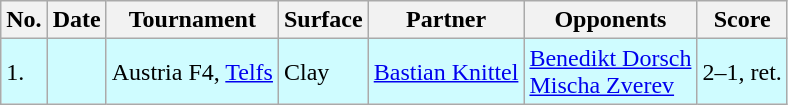<table class="sortable wikitable">
<tr>
<th>No.</th>
<th>Date</th>
<th>Tournament</th>
<th>Surface</th>
<th>Partner</th>
<th>Opponents</th>
<th class="unsortable">Score</th>
</tr>
<tr style="background:#cffcff;">
<td>1.</td>
<td></td>
<td>Austria F4, <a href='#'>Telfs</a></td>
<td>Clay</td>
<td> <a href='#'>Bastian Knittel</a></td>
<td> <a href='#'>Benedikt Dorsch</a> <br>  <a href='#'>Mischa Zverev</a></td>
<td>2–1, ret.</td>
</tr>
</table>
